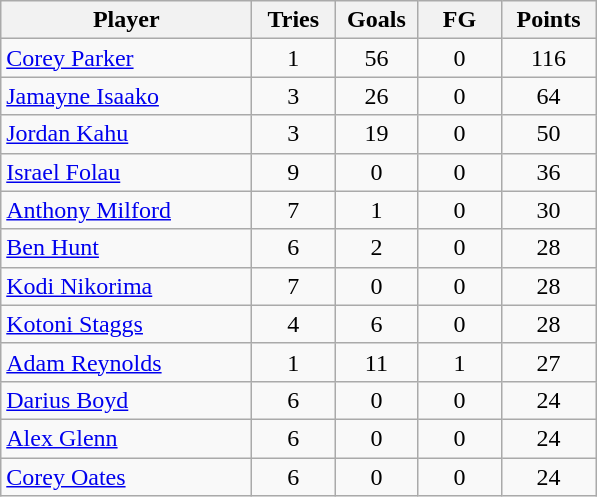<table class="wikitable" style="text-align:center;">
<tr>
<th style="width:10em">Player</th>
<th style="width:3em">Tries</th>
<th style="width:3em">Goals</th>
<th style="width:3em">FG</th>
<th style="width:3.5em">Points</th>
</tr>
<tr>
<td style="text-align:left;"><a href='#'>Corey Parker</a></td>
<td>1</td>
<td>56</td>
<td>0</td>
<td>116</td>
</tr>
<tr>
<td style="text-align:left;"><a href='#'>Jamayne Isaako</a></td>
<td>3</td>
<td>26</td>
<td>0</td>
<td>64</td>
</tr>
<tr>
<td style="text-align:left;"><a href='#'>Jordan Kahu</a></td>
<td>3</td>
<td>19</td>
<td>0</td>
<td>50</td>
</tr>
<tr>
<td style="text-align:left;"><a href='#'>Israel Folau</a></td>
<td>9</td>
<td>0</td>
<td>0</td>
<td>36</td>
</tr>
<tr>
<td style="text-align:left;"><a href='#'>Anthony Milford</a></td>
<td>7</td>
<td>1</td>
<td>0</td>
<td>30</td>
</tr>
<tr>
<td style="text-align:left;"><a href='#'>Ben Hunt</a></td>
<td>6</td>
<td>2</td>
<td>0</td>
<td>28</td>
</tr>
<tr>
<td style="text-align:left;"><a href='#'>Kodi Nikorima</a></td>
<td>7</td>
<td>0</td>
<td>0</td>
<td>28</td>
</tr>
<tr>
<td style="text-align:left;"><a href='#'>Kotoni Staggs</a></td>
<td>4</td>
<td>6</td>
<td>0</td>
<td>28</td>
</tr>
<tr>
<td style="text-align:left;"><a href='#'>Adam Reynolds</a></td>
<td>1</td>
<td>11</td>
<td>1</td>
<td>27</td>
</tr>
<tr>
<td style="text-align:left;"><a href='#'>Darius Boyd</a></td>
<td>6</td>
<td>0</td>
<td>0</td>
<td>24</td>
</tr>
<tr>
<td style="text-align:left;"><a href='#'>Alex Glenn</a></td>
<td>6</td>
<td>0</td>
<td>0</td>
<td>24</td>
</tr>
<tr>
<td style="text-align:left;"><a href='#'>Corey Oates</a></td>
<td>6</td>
<td>0</td>
<td>0</td>
<td>24</td>
</tr>
</table>
